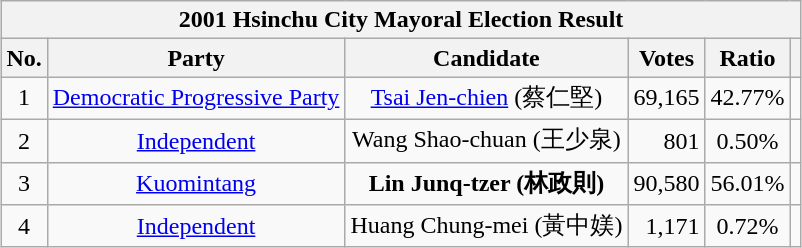<table class="wikitable" style="margin:1em auto; text-align:center;">
<tr>
<th colspan="7">2001 Hsinchu City Mayoral Election Result</th>
</tr>
<tr>
<th>No.</th>
<th>Party</th>
<th>Candidate</th>
<th>Votes</th>
<th>Ratio</th>
<th></th>
</tr>
<tr>
<td>1</td>
<td><a href='#'>Democratic Progressive Party</a></td>
<td><a href='#'>Tsai Jen-chien</a> (蔡仁堅)</td>
<td align="right">69,165</td>
<td>42.77%</td>
<td></td>
</tr>
<tr>
<td>2</td>
<td><a href='#'>Independent</a></td>
<td>Wang Shao-chuan (王少泉)</td>
<td align="right">801</td>
<td>0.50%</td>
<td></td>
</tr>
<tr>
<td>3</td>
<td><a href='#'>Kuomintang</a></td>
<td><strong>Lin Junq-tzer (林政則)</strong></td>
<td align="right">90,580</td>
<td>56.01%</td>
<td></td>
</tr>
<tr>
<td>4</td>
<td><a href='#'>Independent</a></td>
<td>Huang Chung-mei (黃中媄)</td>
<td align="right">1,171</td>
<td>0.72%</td>
<td></td>
</tr>
</table>
